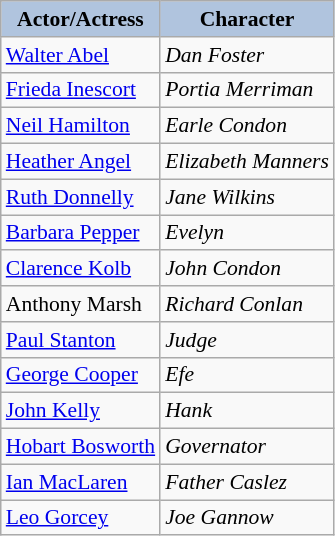<table class="wikitable" style="font-size: 90%;">
<tr>
<th style="background:#B0C4DE;">Actor/Actress</th>
<th style="background:#B0C4DE;">Character</th>
</tr>
<tr>
<td><a href='#'>Walter Abel</a></td>
<td><em>Dan Foster</em></td>
</tr>
<tr>
<td><a href='#'>Frieda Inescort</a></td>
<td><em>Portia Merriman</em></td>
</tr>
<tr>
<td><a href='#'>Neil Hamilton</a></td>
<td><em>Earle Condon</em></td>
</tr>
<tr>
<td><a href='#'>Heather Angel</a></td>
<td><em>Elizabeth Manners</em></td>
</tr>
<tr>
<td><a href='#'>Ruth Donnelly</a></td>
<td><em>Jane Wilkins</em></td>
</tr>
<tr>
<td><a href='#'>Barbara Pepper</a></td>
<td><em>Evelyn</em></td>
</tr>
<tr>
<td><a href='#'>Clarence Kolb</a></td>
<td><em>John Condon</em></td>
</tr>
<tr>
<td>Anthony Marsh</td>
<td><em>Richard Conlan</em></td>
</tr>
<tr>
<td><a href='#'>Paul Stanton</a></td>
<td><em>Judge</em></td>
</tr>
<tr>
<td><a href='#'>George Cooper</a></td>
<td><em>Efe</em></td>
</tr>
<tr>
<td><a href='#'>John Kelly</a></td>
<td><em>Hank</em></td>
</tr>
<tr>
<td><a href='#'>Hobart Bosworth</a></td>
<td><em>Governator</em></td>
</tr>
<tr>
<td><a href='#'>Ian MacLaren</a></td>
<td><em>Father Caslez</em></td>
</tr>
<tr>
<td><a href='#'>Leo Gorcey</a></td>
<td><em>Joe Gannow</em></td>
</tr>
</table>
